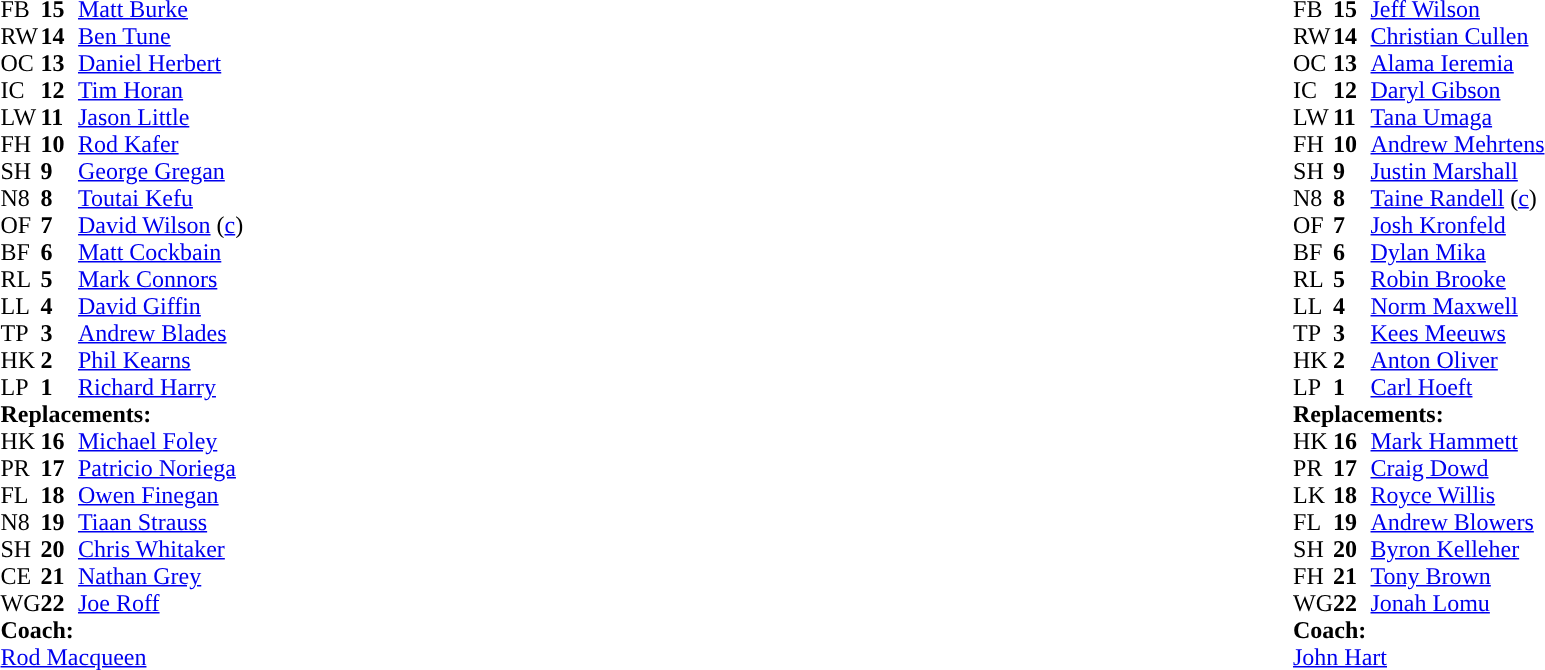<table style="width:100%">
<tr>
<td style="vertical-align:top;width:50%"><br><table cellspacing="0" cellpadding="0">
<tr>
<th width="25"></th>
<th width="25"></th>
</tr>
<tr>
<td>FB</td>
<td><strong>15</strong></td>
<td><a href='#'>Matt Burke</a></td>
</tr>
<tr>
<td>RW</td>
<td><strong>14</strong></td>
<td><a href='#'>Ben Tune</a></td>
</tr>
<tr>
<td>OC</td>
<td><strong>13</strong></td>
<td><a href='#'>Daniel Herbert</a></td>
</tr>
<tr>
<td>IC</td>
<td><strong>12</strong></td>
<td><a href='#'>Tim Horan</a></td>
</tr>
<tr>
<td>LW</td>
<td><strong>11</strong></td>
<td><a href='#'>Jason Little</a></td>
</tr>
<tr>
<td>FH</td>
<td><strong>10</strong></td>
<td><a href='#'>Rod Kafer</a></td>
</tr>
<tr>
<td>SH</td>
<td><strong>9</strong></td>
<td><a href='#'>George Gregan</a></td>
</tr>
<tr>
<td>N8</td>
<td><strong>8</strong></td>
<td><a href='#'>Toutai Kefu</a></td>
</tr>
<tr>
<td>OF</td>
<td><strong>7</strong></td>
<td><a href='#'>David Wilson</a> (<a href='#'>c</a>)</td>
</tr>
<tr>
<td>BF</td>
<td><strong>6</strong></td>
<td><a href='#'>Matt Cockbain</a></td>
</tr>
<tr>
<td>RL</td>
<td><strong>5</strong></td>
<td><a href='#'>Mark Connors</a></td>
</tr>
<tr>
<td>LL</td>
<td><strong>4</strong></td>
<td><a href='#'>David Giffin</a></td>
</tr>
<tr>
<td>TP</td>
<td><strong>3</strong></td>
<td><a href='#'>Andrew Blades</a></td>
</tr>
<tr>
<td>HK</td>
<td><strong>2</strong></td>
<td><a href='#'>Phil Kearns</a></td>
</tr>
<tr>
<td>LP</td>
<td><strong>1</strong></td>
<td><a href='#'>Richard Harry</a></td>
</tr>
<tr>
<td colspan="3"><strong>Replacements:</strong></td>
</tr>
<tr>
<td>HK</td>
<td><strong>16</strong></td>
<td><a href='#'>Michael Foley</a></td>
</tr>
<tr>
<td>PR</td>
<td><strong>17</strong></td>
<td><a href='#'>Patricio Noriega</a></td>
</tr>
<tr>
<td>FL</td>
<td><strong>18</strong></td>
<td><a href='#'>Owen Finegan</a></td>
</tr>
<tr>
<td>N8</td>
<td><strong>19</strong></td>
<td><a href='#'>Tiaan Strauss</a></td>
</tr>
<tr>
<td>SH</td>
<td><strong>20</strong></td>
<td><a href='#'>Chris Whitaker</a></td>
</tr>
<tr>
<td>CE</td>
<td><strong>21</strong></td>
<td><a href='#'>Nathan Grey</a></td>
</tr>
<tr>
<td>WG</td>
<td><strong>22</strong></td>
<td><a href='#'>Joe Roff</a></td>
</tr>
<tr>
<td colspan="3"><strong>Coach:</strong></td>
</tr>
<tr>
<td colspan="3"> <a href='#'>Rod Macqueen</a></td>
</tr>
</table>
</td>
<td style="vertical-align:top"></td>
<td style="vertical-align:top;width:50%"><br><table cellspacing="0" cellpadding="0" style="margin:auto">
<tr>
<th width="25"></th>
<th width="25"></th>
</tr>
<tr>
<td>FB</td>
<td><strong>15</strong></td>
<td><a href='#'>Jeff Wilson</a></td>
</tr>
<tr>
<td>RW</td>
<td><strong>14</strong></td>
<td><a href='#'>Christian Cullen</a></td>
</tr>
<tr>
<td>OC</td>
<td><strong>13</strong></td>
<td><a href='#'>Alama Ieremia</a></td>
</tr>
<tr>
<td>IC</td>
<td><strong>12</strong></td>
<td><a href='#'>Daryl Gibson</a></td>
</tr>
<tr>
<td>LW</td>
<td><strong>11</strong></td>
<td><a href='#'>Tana Umaga</a></td>
</tr>
<tr>
<td>FH</td>
<td><strong>10</strong></td>
<td><a href='#'>Andrew Mehrtens</a></td>
</tr>
<tr>
<td>SH</td>
<td><strong>9</strong></td>
<td><a href='#'>Justin Marshall</a></td>
</tr>
<tr>
<td>N8</td>
<td><strong>8</strong></td>
<td><a href='#'>Taine Randell</a> (<a href='#'>c</a>)</td>
</tr>
<tr>
<td>OF</td>
<td><strong>7</strong></td>
<td><a href='#'>Josh Kronfeld</a></td>
</tr>
<tr>
<td>BF</td>
<td><strong>6</strong></td>
<td><a href='#'>Dylan Mika</a></td>
</tr>
<tr>
<td>RL</td>
<td><strong>5</strong></td>
<td><a href='#'>Robin Brooke</a></td>
</tr>
<tr>
<td>LL</td>
<td><strong>4</strong></td>
<td><a href='#'>Norm Maxwell</a></td>
</tr>
<tr>
<td>TP</td>
<td><strong>3</strong></td>
<td><a href='#'>Kees Meeuws</a></td>
</tr>
<tr>
<td>HK</td>
<td><strong>2</strong></td>
<td><a href='#'>Anton Oliver</a></td>
</tr>
<tr>
<td>LP</td>
<td><strong>1</strong></td>
<td><a href='#'>Carl Hoeft</a></td>
</tr>
<tr>
<td colspan="3"><strong>Replacements:</strong></td>
</tr>
<tr>
<td>HK</td>
<td><strong>16</strong></td>
<td><a href='#'>Mark Hammett</a></td>
</tr>
<tr>
<td>PR</td>
<td><strong>17</strong></td>
<td><a href='#'>Craig Dowd</a></td>
</tr>
<tr>
<td>LK</td>
<td><strong>18</strong></td>
<td><a href='#'>Royce Willis</a></td>
</tr>
<tr>
<td>FL</td>
<td><strong>19</strong></td>
<td><a href='#'>Andrew Blowers</a></td>
</tr>
<tr>
<td>SH</td>
<td><strong>20</strong></td>
<td><a href='#'>Byron Kelleher</a></td>
</tr>
<tr>
<td>FH</td>
<td><strong>21</strong></td>
<td><a href='#'>Tony Brown</a></td>
</tr>
<tr>
<td>WG</td>
<td><strong>22</strong></td>
<td><a href='#'>Jonah Lomu</a></td>
</tr>
<tr>
<td colspan="3"><strong>Coach:</strong></td>
</tr>
<tr>
<td colspan="3"> <a href='#'>John Hart</a></td>
</tr>
</table>
</td>
</tr>
</table>
